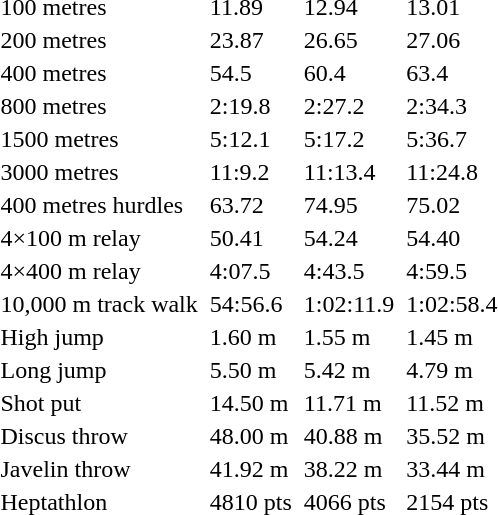<table>
<tr>
<td>100 metres</td>
<td></td>
<td>11.89</td>
<td></td>
<td>12.94</td>
<td></td>
<td>13.01</td>
</tr>
<tr>
<td>200 metres</td>
<td></td>
<td>23.87</td>
<td></td>
<td>26.65</td>
<td></td>
<td>27.06</td>
</tr>
<tr>
<td>400 metres</td>
<td></td>
<td>54.5</td>
<td></td>
<td>60.4</td>
<td></td>
<td>63.4</td>
</tr>
<tr>
<td>800 metres</td>
<td></td>
<td>2:19.8</td>
<td></td>
<td>2:27.2</td>
<td></td>
<td>2:34.3</td>
</tr>
<tr>
<td>1500 metres</td>
<td></td>
<td>5:12.1</td>
<td></td>
<td>5:17.2</td>
<td></td>
<td>5:36.7</td>
</tr>
<tr>
<td>3000 metres</td>
<td></td>
<td>11:9.2</td>
<td></td>
<td>11:13.4</td>
<td></td>
<td>11:24.8</td>
</tr>
<tr>
<td>400 metres hurdles</td>
<td></td>
<td>63.72</td>
<td></td>
<td>74.95</td>
<td></td>
<td>75.02</td>
</tr>
<tr>
<td>4×100 m relay</td>
<td></td>
<td>50.41</td>
<td></td>
<td>54.24</td>
<td></td>
<td>54.40</td>
</tr>
<tr>
<td>4×400 m relay</td>
<td></td>
<td>4:07.5</td>
<td></td>
<td>4:43.5</td>
<td></td>
<td>4:59.5</td>
</tr>
<tr>
<td>10,000 m track walk</td>
<td></td>
<td>54:56.6</td>
<td></td>
<td>1:02:11.9</td>
<td></td>
<td>1:02:58.4</td>
</tr>
<tr>
<td>High jump</td>
<td></td>
<td>1.60 m</td>
<td></td>
<td>1.55 m</td>
<td></td>
<td>1.45 m</td>
</tr>
<tr>
<td>Long jump</td>
<td></td>
<td>5.50 m</td>
<td></td>
<td>5.42 m</td>
<td></td>
<td>4.79 m</td>
</tr>
<tr>
<td>Shot put</td>
<td></td>
<td>14.50 m</td>
<td></td>
<td>11.71 m</td>
<td></td>
<td>11.52 m</td>
</tr>
<tr>
<td>Discus throw</td>
<td></td>
<td>48.00 m</td>
<td></td>
<td>40.88 m</td>
<td></td>
<td>35.52 m</td>
</tr>
<tr>
<td>Javelin throw</td>
<td></td>
<td>41.92 m</td>
<td></td>
<td>38.22 m</td>
<td></td>
<td>33.44 m</td>
</tr>
<tr>
<td>Heptathlon</td>
<td></td>
<td>4810 pts</td>
<td></td>
<td>4066 pts</td>
<td></td>
<td>2154 pts</td>
</tr>
</table>
